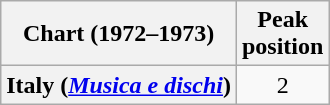<table class="wikitable plainrowheaders" style="text-align:center">
<tr>
<th scope="col">Chart (1972–1973)</th>
<th scope="col">Peak<br>position</th>
</tr>
<tr>
<th scope="row">Italy (<em><a href='#'>Musica e dischi</a></em>)</th>
<td style="text-align:center">2</td>
</tr>
</table>
